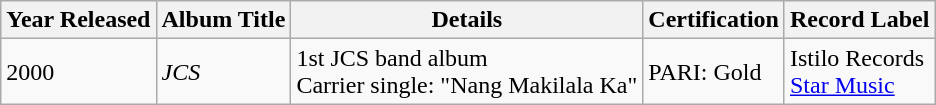<table class="wikitable">
<tr>
<th>Year Released</th>
<th>Album Title</th>
<th>Details</th>
<th>Certification</th>
<th>Record Label</th>
</tr>
<tr>
<td>2000</td>
<td><em>JCS</em></td>
<td>1st JCS band album<br>Carrier single: "Nang Makilala Ka"</td>
<td>PARI: Gold</td>
<td>Istilo Records<br><a href='#'>Star Music</a></td>
</tr>
</table>
